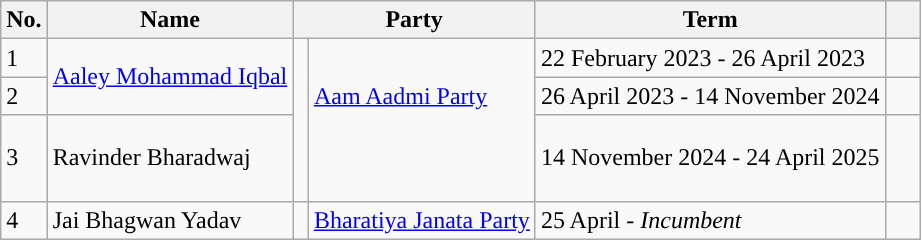<table class="wikitable">
<tr>
<th>No.</th>
<th>Name</th>
<th colspan="2">Party</th>
<th>Term</th>
<th></th>
</tr>
<tr>
<td>1</td>
<td rowspan="2"><a href='#'>Aaley Mohammad Iqbal</a></td>
<td rowspan="3" width="3" style="background-color: "></td>
<td rowspan="3"><a href='#'>Aam Aadmi Party</a><br><table class="wikitable sortable">
<tr>
</tr>
<tr>
</tr>
<tr>
</tr>
</table>
</td>
<td>22 February 2023 - 26 April 2023</td>
<td></td>
</tr>
<tr>
<td>2</td>
<td>26 April 2023 - 14 November 2024</td>
<td></td>
</tr>
<tr>
<td>3</td>
<td>Ravinder Bharadwaj</td>
<td>14 November 2024 - 24 April 2025</td>
<td><br><table class="wikitable">
<tr>
</tr>
</table>
</td>
</tr>
<tr>
<td>4</td>
<td>Jai Bhagwan Yadav</td>
<td rowspan="3" width="3" style="background-color: "></td>
<td><a href='#'>Bharatiya Janata Party</a></td>
<td>25 April - <em>Incumbent</em></td>
<td></td>
</tr>
</table>
